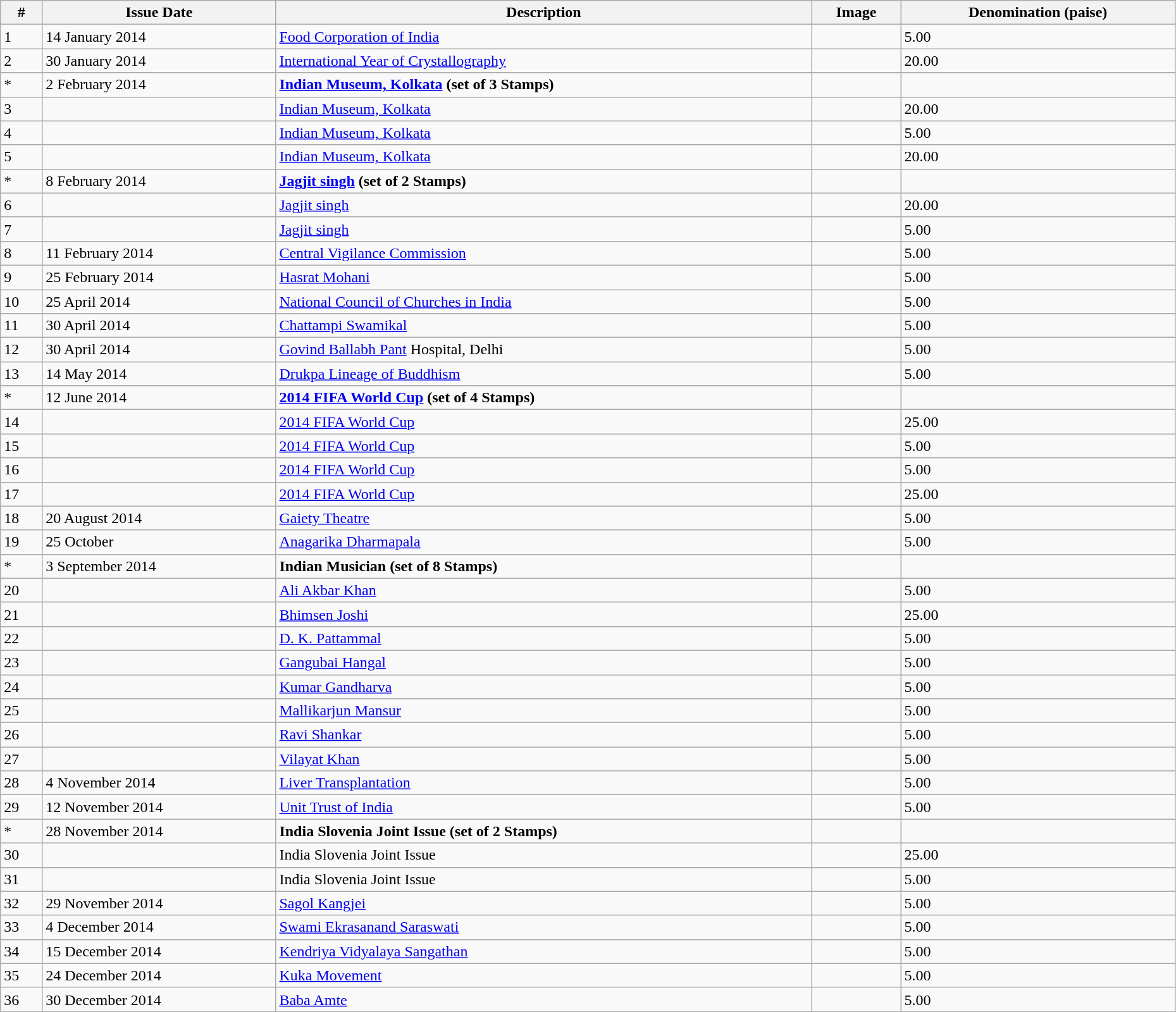<table class = "wikitable"  style = "text-align:justify" width = "98%">
<tr>
<th>#</th>
<th>Issue Date</th>
<th>Description</th>
<th>Image</th>
<th>Denomination (paise)</th>
</tr>
<tr>
<td>1</td>
<td>14 January 2014</td>
<td><a href='#'>Food Corporation of India</a></td>
<td></td>
<td>5.00</td>
</tr>
<tr>
<td>2</td>
<td>30 January 2014</td>
<td><a href='#'>International Year of Crystallography</a></td>
<td></td>
<td>20.00</td>
</tr>
<tr>
<td>*</td>
<td>2 February 2014</td>
<td><strong><a href='#'>Indian Museum, Kolkata</a> (set of 3 Stamps)</strong></td>
<td></td>
<td></td>
</tr>
<tr>
<td>3</td>
<td></td>
<td><a href='#'>Indian Museum, Kolkata</a></td>
<td></td>
<td>20.00</td>
</tr>
<tr>
<td>4</td>
<td></td>
<td><a href='#'>Indian Museum, Kolkata</a></td>
<td></td>
<td>5.00</td>
</tr>
<tr>
<td>5</td>
<td></td>
<td><a href='#'>Indian Museum, Kolkata</a></td>
<td></td>
<td>20.00</td>
</tr>
<tr>
<td>*</td>
<td>8 February 2014</td>
<td><strong><a href='#'>Jagjit singh</a> (set of 2 Stamps)</strong></td>
<td></td>
<td></td>
</tr>
<tr>
<td>6</td>
<td></td>
<td><a href='#'>Jagjit singh</a></td>
<td></td>
<td>20.00</td>
</tr>
<tr>
<td>7</td>
<td></td>
<td><a href='#'>Jagjit singh</a></td>
<td></td>
<td>5.00</td>
</tr>
<tr>
<td>8</td>
<td>11 February 2014</td>
<td><a href='#'>Central Vigilance Commission</a></td>
<td></td>
<td>5.00</td>
</tr>
<tr>
<td>9</td>
<td>25 February 2014</td>
<td><a href='#'>Hasrat Mohani</a></td>
<td></td>
<td>5.00</td>
</tr>
<tr>
<td>10</td>
<td>25 April 2014</td>
<td><a href='#'>National Council of Churches in India</a></td>
<td></td>
<td>5.00</td>
</tr>
<tr>
<td>11</td>
<td>30 April 2014</td>
<td><a href='#'>Chattampi Swamikal</a></td>
<td></td>
<td>5.00</td>
</tr>
<tr>
<td>12</td>
<td>30 April 2014</td>
<td><a href='#'>Govind Ballabh Pant</a> Hospital, Delhi</td>
<td></td>
<td>5.00</td>
</tr>
<tr>
<td>13</td>
<td>14 May 2014</td>
<td><a href='#'>Drukpa Lineage of Buddhism</a></td>
<td></td>
<td>5.00</td>
</tr>
<tr>
<td>*</td>
<td>12 June 2014</td>
<td><strong><a href='#'>2014 FIFA World Cup</a> (set of 4 Stamps)</strong></td>
<td></td>
<td></td>
</tr>
<tr>
<td>14</td>
<td></td>
<td><a href='#'>2014 FIFA World Cup</a></td>
<td></td>
<td>25.00</td>
</tr>
<tr>
<td>15</td>
<td></td>
<td><a href='#'>2014 FIFA World Cup</a></td>
<td></td>
<td>5.00</td>
</tr>
<tr>
<td>16</td>
<td></td>
<td><a href='#'>2014 FIFA World Cup</a></td>
<td></td>
<td>5.00</td>
</tr>
<tr>
<td>17</td>
<td></td>
<td><a href='#'>2014 FIFA World Cup</a></td>
<td></td>
<td>25.00</td>
</tr>
<tr>
<td>18</td>
<td>20 August 2014</td>
<td><a href='#'>Gaiety Theatre</a></td>
<td></td>
<td>5.00</td>
</tr>
<tr>
<td>19</td>
<td>25 October</td>
<td><a href='#'>Anagarika Dharmapala</a></td>
<td></td>
<td>5.00</td>
</tr>
<tr>
<td>*</td>
<td>3 September 2014</td>
<td><strong>Indian Musician (set of 8 Stamps)</strong></td>
<td></td>
<td></td>
</tr>
<tr>
<td>20</td>
<td></td>
<td><a href='#'>Ali Akbar Khan</a></td>
<td></td>
<td>5.00</td>
</tr>
<tr>
<td>21</td>
<td></td>
<td><a href='#'>Bhimsen Joshi</a></td>
<td></td>
<td>25.00</td>
</tr>
<tr>
<td>22</td>
<td></td>
<td><a href='#'>D. K. Pattammal</a></td>
<td></td>
<td>5.00</td>
</tr>
<tr>
<td>23</td>
<td></td>
<td><a href='#'>Gangubai Hangal</a></td>
<td></td>
<td>5.00</td>
</tr>
<tr>
<td>24</td>
<td></td>
<td><a href='#'>Kumar Gandharva</a></td>
<td></td>
<td>5.00</td>
</tr>
<tr>
<td>25</td>
<td></td>
<td><a href='#'>Mallikarjun Mansur</a></td>
<td></td>
<td>5.00</td>
</tr>
<tr>
<td>26</td>
<td></td>
<td><a href='#'>Ravi Shankar</a></td>
<td></td>
<td>5.00</td>
</tr>
<tr>
<td>27</td>
<td></td>
<td><a href='#'>Vilayat Khan</a></td>
<td></td>
<td>5.00</td>
</tr>
<tr>
<td>28</td>
<td>4 November 2014</td>
<td><a href='#'>Liver Transplantation</a></td>
<td></td>
<td>5.00</td>
</tr>
<tr>
<td>29</td>
<td>12 November 2014</td>
<td><a href='#'>Unit Trust of India</a></td>
<td></td>
<td>5.00</td>
</tr>
<tr>
<td>*</td>
<td>28 November 2014</td>
<td><strong>India Slovenia Joint Issue (set of 2 Stamps)</strong></td>
<td></td>
<td></td>
</tr>
<tr>
<td>30</td>
<td></td>
<td>India Slovenia Joint Issue</td>
<td></td>
<td>25.00</td>
</tr>
<tr>
<td>31</td>
<td></td>
<td>India Slovenia Joint Issue</td>
<td></td>
<td>5.00</td>
</tr>
<tr>
<td>32</td>
<td>29 November 2014</td>
<td><a href='#'>Sagol Kangjei</a></td>
<td></td>
<td>5.00</td>
</tr>
<tr>
<td>33</td>
<td>4 December 2014</td>
<td><a href='#'>Swami Ekrasanand Saraswati</a></td>
<td></td>
<td>5.00</td>
</tr>
<tr>
<td>34</td>
<td>15 December 2014</td>
<td><a href='#'>Kendriya Vidyalaya Sangathan</a></td>
<td></td>
<td>5.00</td>
</tr>
<tr>
<td>35</td>
<td>24 December 2014</td>
<td><a href='#'>Kuka Movement</a></td>
<td></td>
<td>5.00</td>
</tr>
<tr>
<td>36</td>
<td>30 December 2014</td>
<td><a href='#'>Baba Amte</a></td>
<td></td>
<td>5.00</td>
</tr>
<tr>
</tr>
</table>
